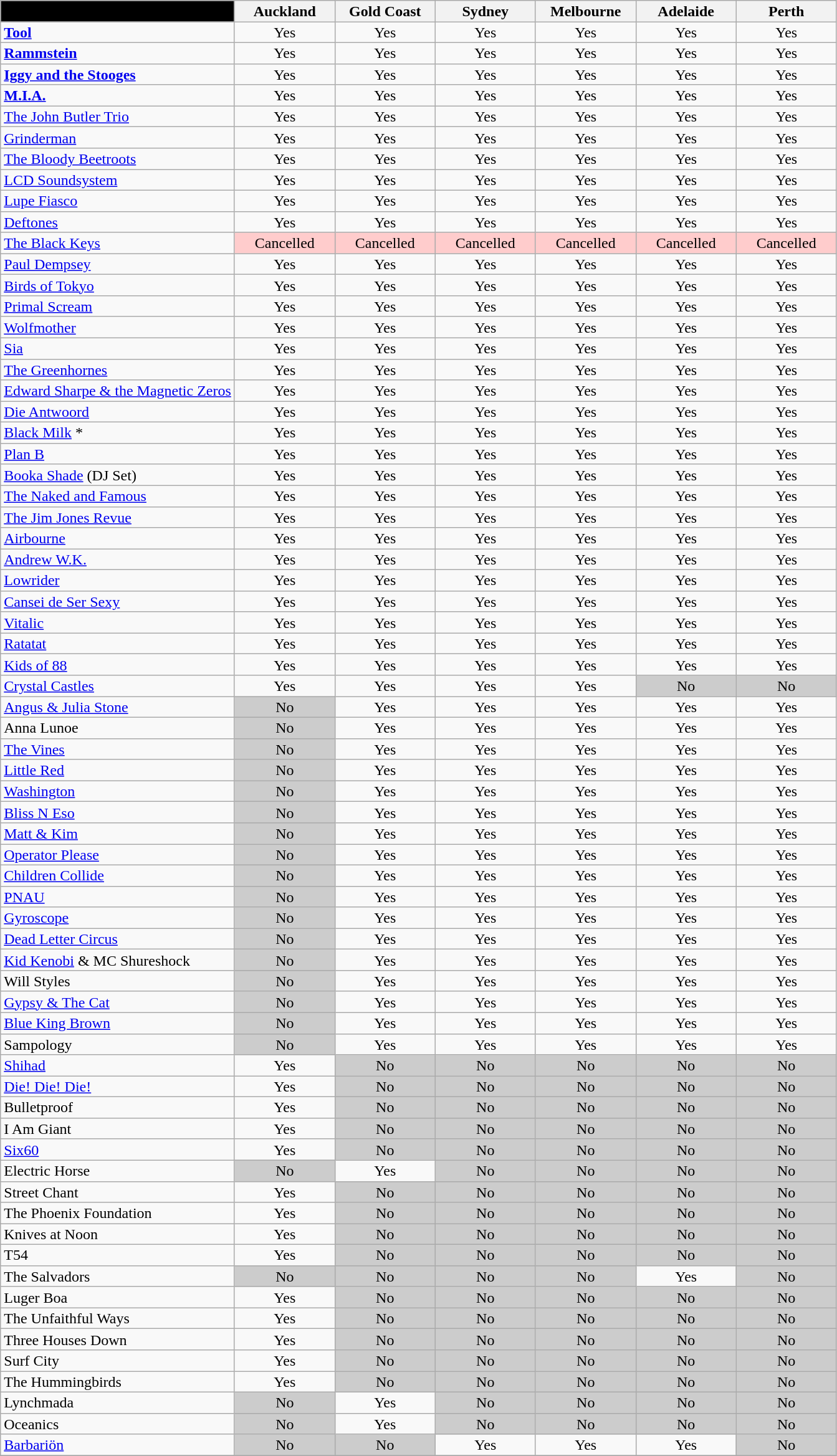<table class="wikitable sortable" style="line-height:0.95em;">
<tr>
<th style="background:#000; width:28%;"> </th>
<th width=12%>Auckland</th>
<th width=12%>Gold Coast</th>
<th width=12%>Sydney</th>
<th width=12%>Melbourne</th>
<th width=12%>Adelaide</th>
<th width=12%>Perth</th>
</tr>
<tr align=center>
<td align=left><strong><a href='#'>Tool</a></strong></td>
<td>Yes</td>
<td>Yes</td>
<td>Yes</td>
<td>Yes</td>
<td>Yes</td>
<td>Yes</td>
</tr>
<tr align=center>
<td align=left><strong><a href='#'>Rammstein</a></strong></td>
<td>Yes</td>
<td>Yes</td>
<td>Yes</td>
<td>Yes</td>
<td>Yes</td>
<td>Yes</td>
</tr>
<tr align=center>
<td align=left><strong><a href='#'>Iggy and the Stooges</a></strong></td>
<td>Yes</td>
<td>Yes</td>
<td>Yes</td>
<td>Yes</td>
<td>Yes</td>
<td>Yes</td>
</tr>
<tr align=center>
<td align=left><strong><a href='#'>M.I.A.</a></strong></td>
<td>Yes</td>
<td>Yes</td>
<td>Yes</td>
<td>Yes</td>
<td>Yes</td>
<td>Yes</td>
</tr>
<tr align=center>
<td align=left><a href='#'>The John Butler Trio</a></td>
<td>Yes</td>
<td>Yes</td>
<td>Yes</td>
<td>Yes</td>
<td>Yes</td>
<td>Yes</td>
</tr>
<tr align=center>
<td align=left><a href='#'>Grinderman</a></td>
<td>Yes</td>
<td>Yes</td>
<td>Yes</td>
<td>Yes</td>
<td>Yes</td>
<td>Yes</td>
</tr>
<tr align=center>
<td align=left><a href='#'>The Bloody Beetroots</a></td>
<td>Yes</td>
<td>Yes</td>
<td>Yes</td>
<td>Yes</td>
<td>Yes</td>
<td>Yes</td>
</tr>
<tr align=center>
<td align=left><a href='#'>LCD Soundsystem</a></td>
<td>Yes</td>
<td>Yes</td>
<td>Yes</td>
<td>Yes</td>
<td>Yes</td>
<td>Yes</td>
</tr>
<tr align=center>
<td align=left><a href='#'>Lupe Fiasco</a></td>
<td>Yes</td>
<td>Yes</td>
<td>Yes</td>
<td>Yes</td>
<td>Yes</td>
<td>Yes</td>
</tr>
<tr align=center>
<td align=left><a href='#'>Deftones</a></td>
<td>Yes</td>
<td>Yes</td>
<td>Yes</td>
<td>Yes</td>
<td>Yes</td>
<td>Yes</td>
</tr>
<tr align=center>
<td align=left><a href='#'>The Black Keys</a></td>
<td style="background:#fcc;">Cancelled</td>
<td style="background:#fcc;">Cancelled</td>
<td style="background:#fcc;">Cancelled</td>
<td style="background:#fcc;">Cancelled</td>
<td style="background:#fcc;">Cancelled</td>
<td style="background:#fcc;">Cancelled</td>
</tr>
<tr align=center>
<td align=left><a href='#'>Paul Dempsey</a></td>
<td>Yes</td>
<td>Yes</td>
<td>Yes</td>
<td>Yes</td>
<td>Yes</td>
<td>Yes</td>
</tr>
<tr align=center>
<td align=left><a href='#'>Birds of Tokyo</a></td>
<td>Yes</td>
<td>Yes</td>
<td>Yes</td>
<td>Yes</td>
<td>Yes</td>
<td>Yes</td>
</tr>
<tr align=center>
<td align=left><a href='#'>Primal Scream</a></td>
<td>Yes</td>
<td>Yes</td>
<td>Yes</td>
<td>Yes</td>
<td>Yes</td>
<td>Yes</td>
</tr>
<tr align=center>
<td align=left><a href='#'>Wolfmother</a></td>
<td>Yes</td>
<td>Yes</td>
<td>Yes</td>
<td>Yes</td>
<td>Yes</td>
<td>Yes</td>
</tr>
<tr align=center>
<td align=left><a href='#'>Sia</a></td>
<td>Yes</td>
<td>Yes</td>
<td>Yes</td>
<td>Yes</td>
<td>Yes</td>
<td>Yes</td>
</tr>
<tr align=center>
<td align=left><a href='#'>The Greenhornes</a></td>
<td>Yes</td>
<td>Yes</td>
<td>Yes</td>
<td>Yes</td>
<td>Yes</td>
<td>Yes</td>
</tr>
<tr align=center>
<td align=left><a href='#'>Edward Sharpe & the Magnetic Zeros</a></td>
<td>Yes</td>
<td>Yes</td>
<td>Yes</td>
<td>Yes</td>
<td>Yes</td>
<td>Yes</td>
</tr>
<tr align=center>
<td align=left><a href='#'>Die Antwoord</a></td>
<td>Yes</td>
<td>Yes</td>
<td>Yes</td>
<td>Yes</td>
<td>Yes</td>
<td>Yes</td>
</tr>
<tr align=center>
<td align=left><a href='#'>Black Milk</a> *</td>
<td>Yes</td>
<td>Yes</td>
<td>Yes</td>
<td>Yes</td>
<td>Yes</td>
<td>Yes</td>
</tr>
<tr align=center>
<td align=left><a href='#'>Plan B</a></td>
<td>Yes</td>
<td>Yes</td>
<td>Yes</td>
<td>Yes</td>
<td>Yes</td>
<td>Yes</td>
</tr>
<tr align=center>
<td align=left><a href='#'>Booka Shade</a> (DJ Set)</td>
<td>Yes</td>
<td>Yes</td>
<td>Yes</td>
<td>Yes</td>
<td>Yes</td>
<td>Yes</td>
</tr>
<tr align=center>
<td align=left><a href='#'>The Naked and Famous</a></td>
<td>Yes</td>
<td>Yes</td>
<td>Yes</td>
<td>Yes</td>
<td>Yes</td>
<td>Yes</td>
</tr>
<tr align=center>
<td align=left><a href='#'>The Jim Jones Revue</a></td>
<td>Yes</td>
<td>Yes</td>
<td>Yes</td>
<td>Yes</td>
<td>Yes</td>
<td>Yes</td>
</tr>
<tr align=center>
<td align=left><a href='#'>Airbourne</a></td>
<td>Yes</td>
<td>Yes</td>
<td>Yes</td>
<td>Yes</td>
<td>Yes</td>
<td>Yes</td>
</tr>
<tr align=center>
<td align=left><a href='#'>Andrew W.K.</a></td>
<td>Yes</td>
<td>Yes</td>
<td>Yes</td>
<td>Yes</td>
<td>Yes</td>
<td>Yes</td>
</tr>
<tr align=center>
<td align=left><a href='#'>Lowrider</a></td>
<td>Yes</td>
<td>Yes</td>
<td>Yes</td>
<td>Yes</td>
<td>Yes</td>
<td>Yes</td>
</tr>
<tr align=center>
<td align=left><a href='#'>Cansei de Ser Sexy</a></td>
<td>Yes</td>
<td>Yes</td>
<td>Yes</td>
<td>Yes</td>
<td>Yes</td>
<td>Yes</td>
</tr>
<tr align=center>
<td align=left><a href='#'>Vitalic</a></td>
<td>Yes</td>
<td>Yes</td>
<td>Yes</td>
<td>Yes</td>
<td>Yes</td>
<td>Yes</td>
</tr>
<tr align=center>
<td align=left><a href='#'>Ratatat</a></td>
<td>Yes</td>
<td>Yes</td>
<td>Yes</td>
<td>Yes</td>
<td>Yes</td>
<td>Yes</td>
</tr>
<tr align=center>
<td align=left><a href='#'>Kids of 88</a></td>
<td>Yes</td>
<td>Yes</td>
<td>Yes</td>
<td>Yes</td>
<td>Yes</td>
<td>Yes</td>
</tr>
<tr align=center>
<td align=left><a href='#'>Crystal Castles</a></td>
<td>Yes</td>
<td>Yes</td>
<td>Yes</td>
<td>Yes</td>
<td style="background:#ccc;">No</td>
<td style="background:#ccc;">No</td>
</tr>
<tr align=center>
<td align=left><a href='#'>Angus & Julia Stone</a></td>
<td style="background:#ccc;">No</td>
<td>Yes</td>
<td>Yes</td>
<td>Yes</td>
<td>Yes</td>
<td>Yes</td>
</tr>
<tr align=center>
<td align=left>Anna Lunoe</td>
<td style="background:#ccc;">No</td>
<td>Yes</td>
<td>Yes</td>
<td>Yes</td>
<td>Yes</td>
<td>Yes</td>
</tr>
<tr align=center>
<td align=left><a href='#'>The Vines</a></td>
<td style="background:#ccc;">No</td>
<td>Yes</td>
<td>Yes</td>
<td>Yes</td>
<td>Yes</td>
<td>Yes</td>
</tr>
<tr align=center>
<td align=left><a href='#'>Little Red</a></td>
<td style="background:#ccc;">No</td>
<td>Yes</td>
<td>Yes</td>
<td>Yes</td>
<td>Yes</td>
<td>Yes</td>
</tr>
<tr align=center>
<td align=left><a href='#'>Washington</a></td>
<td style="background:#ccc;">No</td>
<td>Yes</td>
<td>Yes</td>
<td>Yes</td>
<td>Yes</td>
<td>Yes</td>
</tr>
<tr align=center>
<td align=left><a href='#'>Bliss N Eso</a></td>
<td style="background:#ccc;">No</td>
<td>Yes</td>
<td>Yes</td>
<td>Yes</td>
<td>Yes</td>
<td>Yes</td>
</tr>
<tr align=center>
<td align=left><a href='#'>Matt & Kim</a></td>
<td style="background:#ccc;">No</td>
<td>Yes</td>
<td>Yes</td>
<td>Yes</td>
<td>Yes</td>
<td>Yes</td>
</tr>
<tr align=center>
<td align=left><a href='#'>Operator Please</a></td>
<td style="background:#ccc;">No</td>
<td>Yes</td>
<td>Yes</td>
<td>Yes</td>
<td>Yes</td>
<td>Yes</td>
</tr>
<tr align=center>
<td align=left><a href='#'>Children Collide</a></td>
<td style="background:#ccc;">No</td>
<td>Yes</td>
<td>Yes</td>
<td>Yes</td>
<td>Yes</td>
<td>Yes</td>
</tr>
<tr align=center>
<td align=left><a href='#'>PNAU</a></td>
<td style="background:#ccc;">No</td>
<td>Yes</td>
<td>Yes</td>
<td>Yes</td>
<td>Yes</td>
<td>Yes</td>
</tr>
<tr align=center>
<td align=left><a href='#'>Gyroscope</a></td>
<td style="background:#ccc;">No</td>
<td>Yes</td>
<td>Yes</td>
<td>Yes</td>
<td>Yes</td>
<td>Yes</td>
</tr>
<tr align=center>
<td align=left><a href='#'>Dead Letter Circus</a></td>
<td style="background:#ccc;">No</td>
<td>Yes</td>
<td>Yes</td>
<td>Yes</td>
<td>Yes</td>
<td>Yes</td>
</tr>
<tr align=center>
<td align=left><a href='#'>Kid Kenobi</a> & MC Shureshock</td>
<td style="background:#ccc;">No</td>
<td>Yes</td>
<td>Yes</td>
<td>Yes</td>
<td>Yes</td>
<td>Yes</td>
</tr>
<tr align=center>
<td align=left>Will Styles</td>
<td style="background:#ccc;">No</td>
<td>Yes</td>
<td>Yes</td>
<td>Yes</td>
<td>Yes</td>
<td>Yes</td>
</tr>
<tr align=center>
<td align=left><a href='#'>Gypsy & The Cat</a></td>
<td style="background:#ccc;">No</td>
<td>Yes</td>
<td>Yes</td>
<td>Yes</td>
<td>Yes</td>
<td>Yes</td>
</tr>
<tr align=center>
<td align=left><a href='#'>Blue King Brown</a></td>
<td style="background:#ccc;">No</td>
<td>Yes</td>
<td>Yes</td>
<td>Yes</td>
<td>Yes</td>
<td>Yes</td>
</tr>
<tr align=center>
<td align=left>Sampology</td>
<td style="background:#ccc;">No</td>
<td>Yes</td>
<td>Yes</td>
<td>Yes</td>
<td>Yes</td>
<td>Yes</td>
</tr>
<tr align=center>
<td align=left><a href='#'>Shihad</a></td>
<td>Yes</td>
<td style="background:#ccc;">No</td>
<td style="background:#ccc;">No</td>
<td style="background:#ccc;">No</td>
<td style="background:#ccc;">No</td>
<td style="background:#ccc;">No</td>
</tr>
<tr align=center>
<td align=left><a href='#'>Die! Die! Die!</a></td>
<td>Yes</td>
<td style="background:#ccc;">No</td>
<td style="background:#ccc;">No</td>
<td style="background:#ccc;">No</td>
<td style="background:#ccc;">No</td>
<td style="background:#ccc;">No</td>
</tr>
<tr align=center>
<td align=left>Bulletproof</td>
<td>Yes</td>
<td style="background:#ccc;">No</td>
<td style="background:#ccc;">No</td>
<td style="background:#ccc;">No</td>
<td style="background:#ccc;">No</td>
<td style="background:#ccc;">No</td>
</tr>
<tr align=center>
<td align=left>I Am Giant</td>
<td>Yes</td>
<td style="background:#ccc;">No</td>
<td style="background:#ccc;">No</td>
<td style="background:#ccc;">No</td>
<td style="background:#ccc;">No</td>
<td style="background:#ccc;">No</td>
</tr>
<tr align=center>
<td align=left><a href='#'>Six60</a></td>
<td>Yes</td>
<td style="background:#ccc;">No</td>
<td style="background:#ccc;">No</td>
<td style="background:#ccc;">No</td>
<td style="background:#ccc;">No</td>
<td style="background:#ccc;">No</td>
</tr>
<tr align=center>
<td align=left>Electric Horse</td>
<td style="background:#ccc;">No</td>
<td>Yes</td>
<td style="background:#ccc;">No</td>
<td style="background:#ccc;">No</td>
<td style="background:#ccc;">No</td>
<td style="background:#ccc;">No</td>
</tr>
<tr align=center>
<td align=left>Street Chant</td>
<td>Yes</td>
<td style="background:#ccc;">No</td>
<td style="background:#ccc;">No</td>
<td style="background:#ccc;">No</td>
<td style="background:#ccc;">No</td>
<td style="background:#ccc;">No</td>
</tr>
<tr align=center>
<td align=left>The Phoenix Foundation</td>
<td>Yes</td>
<td style="background:#ccc;">No</td>
<td style="background:#ccc;">No</td>
<td style="background:#ccc;">No</td>
<td style="background:#ccc;">No</td>
<td style="background:#ccc;">No</td>
</tr>
<tr align=center>
<td align=left>Knives at Noon</td>
<td>Yes</td>
<td style="background:#ccc;">No</td>
<td style="background:#ccc;">No</td>
<td style="background:#ccc;">No</td>
<td style="background:#ccc;">No</td>
<td style="background:#ccc;">No</td>
</tr>
<tr align=center>
<td align=left>T54</td>
<td>Yes</td>
<td style="background:#ccc;">No</td>
<td style="background:#ccc;">No</td>
<td style="background:#ccc;">No</td>
<td style="background:#ccc;">No</td>
<td style="background:#ccc;">No</td>
</tr>
<tr align=center>
<td align=left>The Salvadors</td>
<td style="background:#ccc;">No</td>
<td style="background:#ccc;">No</td>
<td style="background:#ccc;">No</td>
<td style="background:#ccc;">No</td>
<td>Yes</td>
<td style="background:#ccc;">No</td>
</tr>
<tr align=center>
<td align=left>Luger Boa</td>
<td>Yes</td>
<td style="background:#ccc;">No</td>
<td style="background:#ccc;">No</td>
<td style="background:#ccc;">No</td>
<td style="background:#ccc;">No</td>
<td style="background:#ccc;">No</td>
</tr>
<tr align=center>
<td align=left>The Unfaithful Ways</td>
<td>Yes</td>
<td style="background:#ccc;">No</td>
<td style="background:#ccc;">No</td>
<td style="background:#ccc;">No</td>
<td style="background:#ccc;">No</td>
<td style="background:#ccc;">No</td>
</tr>
<tr align=center>
<td align=left>Three Houses Down</td>
<td>Yes</td>
<td style="background:#ccc;">No</td>
<td style="background:#ccc;">No</td>
<td style="background:#ccc;">No</td>
<td style="background:#ccc;">No</td>
<td style="background:#ccc;">No</td>
</tr>
<tr align=center>
<td align=left>Surf City</td>
<td>Yes</td>
<td style="background:#ccc;">No</td>
<td style="background:#ccc;">No</td>
<td style="background:#ccc;">No</td>
<td style="background:#ccc;">No</td>
<td style="background:#ccc;">No</td>
</tr>
<tr align=center>
<td align=left>The Hummingbirds</td>
<td>Yes</td>
<td style="background:#ccc;">No</td>
<td style="background:#ccc;">No</td>
<td style="background:#ccc;">No</td>
<td style="background:#ccc;">No</td>
<td style="background:#ccc;">No</td>
</tr>
<tr align=center>
<td align=left>Lynchmada</td>
<td style="background:#ccc;">No</td>
<td>Yes</td>
<td style="background:#ccc;">No</td>
<td style="background:#ccc;">No</td>
<td style="background:#ccc;">No</td>
<td style="background:#ccc;">No</td>
</tr>
<tr align=center>
<td align=left>Oceanics</td>
<td style="background:#ccc;">No</td>
<td>Yes</td>
<td style="background:#ccc;">No</td>
<td style="background:#ccc;">No</td>
<td style="background:#ccc;">No</td>
<td style="background:#ccc;">No</td>
</tr>
<tr align=center>
<td align=left><a href='#'>Barbariön</a></td>
<td style="background:#ccc;">No</td>
<td style="background:#ccc;">No</td>
<td>Yes</td>
<td>Yes</td>
<td>Yes</td>
<td style="background:#ccc;">No</td>
</tr>
<tr align=center>
</tr>
</table>
